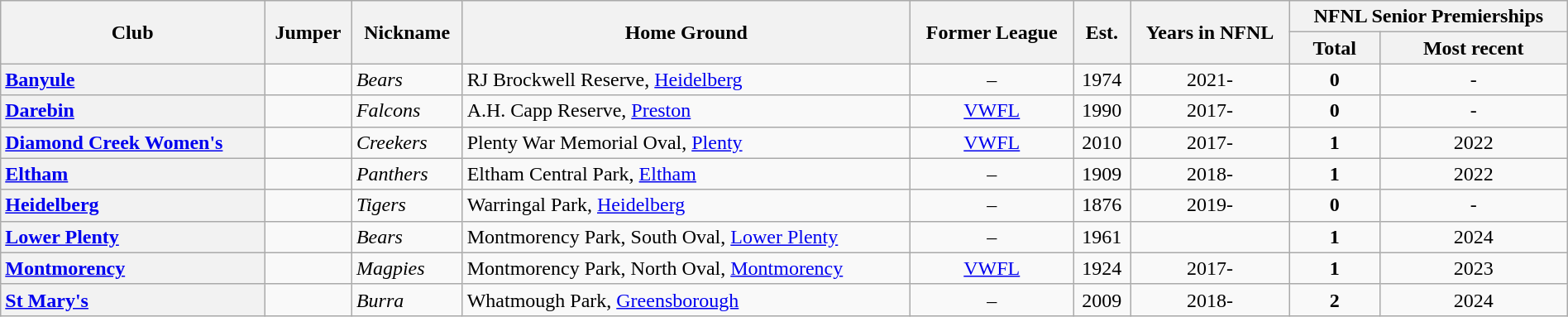<table class="wikitable sortable" style="text-align:center; width:100%">
<tr>
<th rowspan="2">Club</th>
<th rowspan="2">Jumper</th>
<th rowspan="2">Nickname</th>
<th rowspan="2">Home Ground</th>
<th rowspan="2">Former League</th>
<th rowspan="2">Est.</th>
<th rowspan="2">Years in NFNL</th>
<th colspan="2">NFNL Senior Premierships</th>
</tr>
<tr>
<th>Total</th>
<th>Most recent</th>
</tr>
<tr>
<th style="text-align:left"><a href='#'>Banyule</a></th>
<td></td>
<td align="left"><em>Bears</em></td>
<td align="left">RJ Brockwell Reserve, <a href='#'>Heidelberg</a></td>
<td>–</td>
<td>1974</td>
<td>2021-</td>
<td align="center"><strong>0</strong></td>
<td>-</td>
</tr>
<tr>
<th style="text-align:left"><a href='#'>Darebin</a></th>
<td></td>
<td align="left"><em>Falcons</em></td>
<td align="left">A.H. Capp Reserve, <a href='#'>Preston</a></td>
<td><a href='#'>VWFL</a></td>
<td>1990</td>
<td>2017-</td>
<td align="center"><strong>0</strong></td>
<td>-</td>
</tr>
<tr>
<th style="text-align:left"><a href='#'>Diamond Creek Women's</a></th>
<td></td>
<td align="left"><em>Creekers</em></td>
<td align="left">Plenty War Memorial Oval, <a href='#'>Plenty</a></td>
<td><a href='#'>VWFL</a></td>
<td>2010</td>
<td>2017-</td>
<td align="center"><strong>1</strong></td>
<td>2022</td>
</tr>
<tr>
<th style="text-align:left"><a href='#'>Eltham</a></th>
<td></td>
<td align="left"><em>Panthers</em></td>
<td align="left">Eltham Central Park, <a href='#'>Eltham</a></td>
<td>–</td>
<td>1909</td>
<td>2018-</td>
<td align="center"><strong>1</strong></td>
<td>2022</td>
</tr>
<tr>
<th style="text-align:left"><a href='#'>Heidelberg</a></th>
<td></td>
<td align="left"><em>Tigers</em></td>
<td align="left">Warringal Park, <a href='#'>Heidelberg</a></td>
<td>–</td>
<td>1876</td>
<td>2019-</td>
<td align="center"><strong>0</strong></td>
<td>-</td>
</tr>
<tr>
<th style="text-align:left"><a href='#'>Lower Plenty</a></th>
<td></td>
<td align="left"><em>Bears</em></td>
<td align="left">Montmorency Park, South Oval, <a href='#'>Lower Plenty</a></td>
<td>–</td>
<td>1961</td>
<td></td>
<td align="center"><strong>1</strong></td>
<td>2024</td>
</tr>
<tr>
<th style="text-align:left"><a href='#'>Montmorency</a></th>
<td></td>
<td align="left"><em>Magpies</em></td>
<td align="left">Montmorency Park, North Oval, <a href='#'>Montmorency</a></td>
<td><a href='#'>VWFL</a></td>
<td>1924</td>
<td>2017-</td>
<td align="center"><strong>1</strong></td>
<td>2023</td>
</tr>
<tr>
<th style="text-align:left"><a href='#'>St Mary's</a></th>
<td></td>
<td align="left"><em>Burra</em></td>
<td align="left">Whatmough Park, <a href='#'>Greensborough</a></td>
<td>–</td>
<td>2009</td>
<td>2018-</td>
<td align="center"><strong>2</strong></td>
<td>2024</td>
</tr>
</table>
